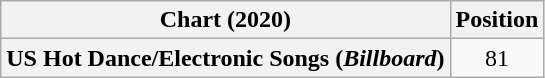<table class="wikitable plainrowheaders" style="text-align:center">
<tr>
<th scope="col">Chart (2020)</th>
<th scope="col">Position</th>
</tr>
<tr>
<th scope="row">US Hot Dance/Electronic Songs (<em>Billboard</em>)</th>
<td>81</td>
</tr>
</table>
